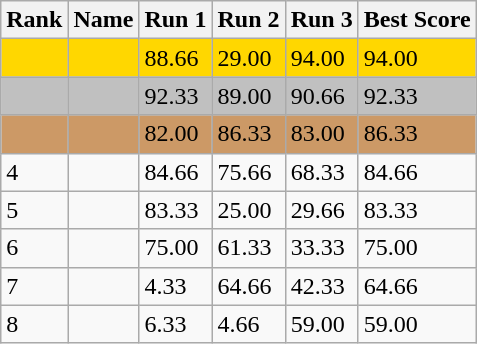<table class="wikitable">
<tr>
<th>Rank</th>
<th>Name</th>
<th>Run 1</th>
<th>Run 2</th>
<th>Run 3</th>
<th>Best Score</th>
</tr>
<tr style="background:gold;">
<td></td>
<td></td>
<td>88.66</td>
<td>29.00</td>
<td>94.00</td>
<td>94.00</td>
</tr>
<tr style="background:silver;">
<td></td>
<td></td>
<td>92.33</td>
<td>89.00</td>
<td>90.66</td>
<td>92.33</td>
</tr>
<tr style="background:#cc9966;">
<td></td>
<td></td>
<td>82.00</td>
<td>86.33</td>
<td>83.00</td>
<td>86.33</td>
</tr>
<tr>
<td>4</td>
<td></td>
<td>84.66</td>
<td>75.66</td>
<td>68.33</td>
<td>84.66</td>
</tr>
<tr>
<td>5</td>
<td></td>
<td>83.33</td>
<td>25.00</td>
<td>29.66</td>
<td>83.33</td>
</tr>
<tr>
<td>6</td>
<td></td>
<td>75.00</td>
<td>61.33</td>
<td>33.33</td>
<td>75.00</td>
</tr>
<tr>
<td>7</td>
<td></td>
<td>4.33</td>
<td>64.66</td>
<td>42.33</td>
<td>64.66</td>
</tr>
<tr>
<td>8</td>
<td></td>
<td>6.33</td>
<td>4.66</td>
<td>59.00</td>
<td>59.00</td>
</tr>
</table>
